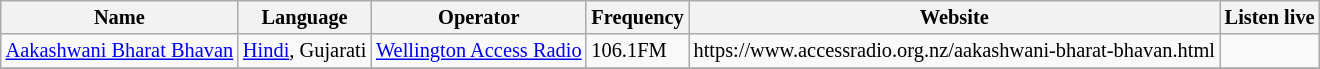<table class="wikitable" style="font-size:85%;">
<tr>
<th>Name</th>
<th>Language</th>
<th>Operator</th>
<th>Frequency</th>
<th>Website</th>
<th>Listen live</th>
</tr>
<tr>
<td><a href='#'>Aakashwani Bharat Bhavan</a></td>
<td><a href='#'>Hindi</a>, Gujarati</td>
<td><a href='#'>Wellington Access Radio</a></td>
<td>106.1FM</td>
<td>https://www.accessradio.org.nz/aakashwani-bharat-bhavan.html</td>
<td></td>
</tr>
<tr>
</tr>
</table>
